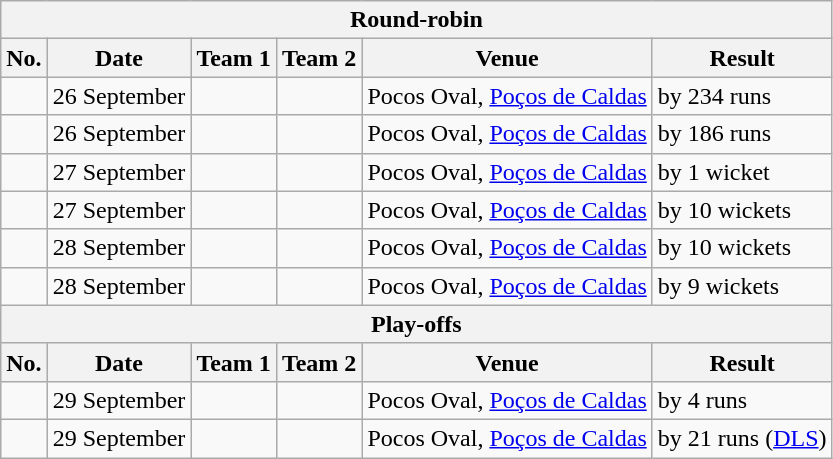<table class="wikitable">
<tr>
<th colspan="6">Round-robin</th>
</tr>
<tr>
<th>No.</th>
<th>Date</th>
<th>Team 1</th>
<th>Team 2</th>
<th>Venue</th>
<th>Result</th>
</tr>
<tr>
<td></td>
<td>26 September</td>
<td></td>
<td></td>
<td>Pocos Oval, <a href='#'>Poços de Caldas</a></td>
<td> by 234 runs</td>
</tr>
<tr>
<td></td>
<td>26 September</td>
<td></td>
<td></td>
<td>Pocos Oval, <a href='#'>Poços de Caldas</a></td>
<td> by 186 runs</td>
</tr>
<tr>
<td></td>
<td>27 September</td>
<td></td>
<td></td>
<td>Pocos Oval, <a href='#'>Poços de Caldas</a></td>
<td> by 1 wicket</td>
</tr>
<tr>
<td></td>
<td>27 September</td>
<td></td>
<td></td>
<td>Pocos Oval, <a href='#'>Poços de Caldas</a></td>
<td> by 10 wickets</td>
</tr>
<tr>
<td></td>
<td>28 September</td>
<td></td>
<td></td>
<td>Pocos Oval, <a href='#'>Poços de Caldas</a></td>
<td> by 10 wickets</td>
</tr>
<tr>
<td></td>
<td>28 September</td>
<td></td>
<td></td>
<td>Pocos Oval, <a href='#'>Poços de Caldas</a></td>
<td> by 9 wickets</td>
</tr>
<tr>
<th colspan="6">Play-offs</th>
</tr>
<tr>
<th>No.</th>
<th>Date</th>
<th>Team 1</th>
<th>Team 2</th>
<th>Venue</th>
<th>Result</th>
</tr>
<tr>
<td></td>
<td>29 September</td>
<td></td>
<td></td>
<td>Pocos Oval, <a href='#'>Poços de Caldas</a></td>
<td> by 4 runs</td>
</tr>
<tr>
<td></td>
<td>29 September</td>
<td></td>
<td></td>
<td>Pocos Oval, <a href='#'>Poços de Caldas</a></td>
<td> by 21 runs (<a href='#'>DLS</a>)</td>
</tr>
</table>
